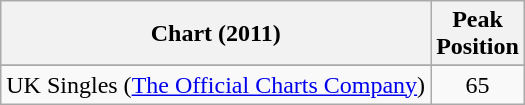<table class="wikitable sortable">
<tr>
<th>Chart (2011)</th>
<th>Peak<br>Position</th>
</tr>
<tr>
</tr>
<tr>
</tr>
<tr>
<td>UK Singles (<a href='#'>The Official Charts Company</a>)</td>
<td align="center">65</td>
</tr>
</table>
